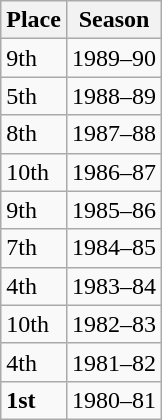<table class="wikitable" style="float:left; margin-right:1em">
<tr>
<th>Place</th>
<th>Season</th>
</tr>
<tr>
<td>9th</td>
<td>1989–90</td>
</tr>
<tr>
<td>5th</td>
<td>1988–89</td>
</tr>
<tr>
<td>8th</td>
<td>1987–88</td>
</tr>
<tr>
<td>10th</td>
<td>1986–87</td>
</tr>
<tr>
<td>9th</td>
<td>1985–86</td>
</tr>
<tr>
<td>7th</td>
<td>1984–85</td>
</tr>
<tr>
<td>4th</td>
<td>1983–84</td>
</tr>
<tr>
<td>10th</td>
<td>1982–83</td>
</tr>
<tr>
<td>4th</td>
<td>1981–82</td>
</tr>
<tr>
<td><strong>1st</strong></td>
<td>1980–81</td>
</tr>
</table>
